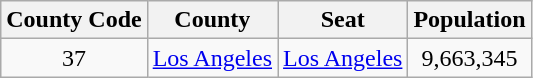<table class="wikitable sortable" style="text-align:center;">
<tr>
<th> County Code</th>
<th>County</th>
<th>Seat</th>
<th>Population</th>
</tr>
<tr>
<td>37</td>
<td><a href='#'>Los Angeles</a></td>
<td><a href='#'>Los Angeles</a></td>
<td>9,663,345</td>
</tr>
</table>
